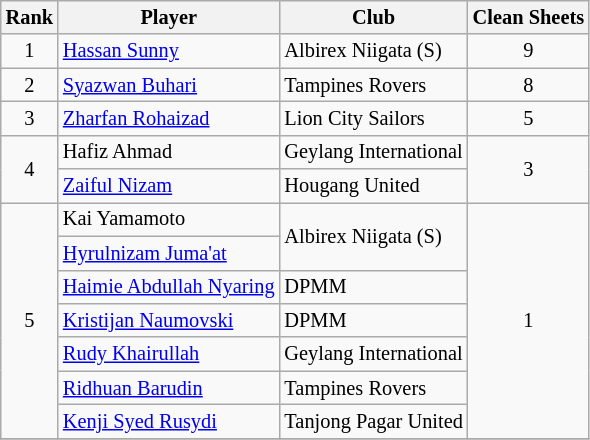<table class="wikitable plainrowheaders sortable" style="font-size:85%">
<tr>
<th>Rank</th>
<th>Player</th>
<th>Club</th>
<th>Clean Sheets</th>
</tr>
<tr>
<td align="center" rowspan="1">1</td>
<td> <a href='#'>Hassan Sunny</a></td>
<td>Albirex Niigata (S)</td>
<td align="center" rowspan="1">9</td>
</tr>
<tr>
<td align="center" rowspan="1">2</td>
<td> <a href='#'>Syazwan Buhari</a></td>
<td>Tampines Rovers</td>
<td align="center" rowspan="1">8</td>
</tr>
<tr>
<td align="center" rowspan="1">3</td>
<td> <a href='#'>Zharfan Rohaizad</a></td>
<td>Lion City Sailors</td>
<td align="center" rowspan="1">5</td>
</tr>
<tr>
<td align="center" rowspan="2">4</td>
<td> Hafiz Ahmad</td>
<td>Geylang International</td>
<td align="center" rowspan="2">3</td>
</tr>
<tr>
<td> <a href='#'>Zaiful Nizam</a></td>
<td>Hougang United</td>
</tr>
<tr>
<td align="center" rowspan="7">5</td>
<td>  Kai Yamamoto</td>
<td rowspan="2">Albirex Niigata (S)</td>
<td align="center" rowspan="7">1</td>
</tr>
<tr>
<td> <a href='#'>Hyrulnizam Juma'at</a></td>
</tr>
<tr>
<td> <a href='#'>Haimie Abdullah Nyaring</a></td>
<td>DPMM</td>
</tr>
<tr>
<td> <a href='#'>Kristijan Naumovski</a></td>
<td>DPMM</td>
</tr>
<tr>
<td> <a href='#'>Rudy Khairullah</a></td>
<td>Geylang International</td>
</tr>
<tr>
<td> <a href='#'>Ridhuan Barudin</a></td>
<td>Tampines Rovers</td>
</tr>
<tr>
<td> <a href='#'>Kenji Syed Rusydi</a></td>
<td>Tanjong Pagar United</td>
</tr>
<tr>
</tr>
</table>
